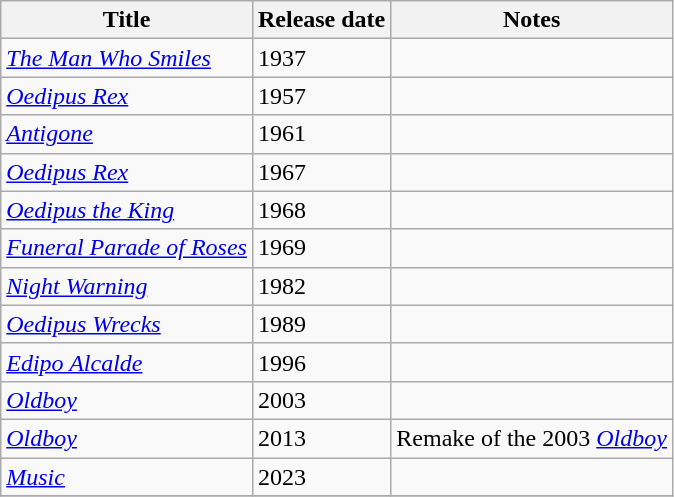<table class="wikitable sortable">
<tr>
<th scope="col">Title</th>
<th scope="col">Release date</th>
<th scope="col" class="unsortable">Notes</th>
</tr>
<tr>
<td><em><a href='#'>The Man Who Smiles</a></em></td>
<td>1937</td>
<td></td>
</tr>
<tr>
<td><em><a href='#'>Oedipus Rex</a></em></td>
<td>1957</td>
<td></td>
</tr>
<tr>
<td><em><a href='#'>Antigone</a></em></td>
<td>1961</td>
<td></td>
</tr>
<tr>
<td><em><a href='#'>Oedipus Rex</a></em></td>
<td>1967</td>
<td></td>
</tr>
<tr>
<td><em><a href='#'>Oedipus the King</a></em></td>
<td>1968</td>
<td></td>
</tr>
<tr>
<td><em><a href='#'>Funeral Parade of Roses</a></em></td>
<td>1969</td>
<td></td>
</tr>
<tr>
<td><em><a href='#'>Night Warning</a></em></td>
<td>1982</td>
<td></td>
</tr>
<tr>
<td><em><a href='#'>Oedipus Wrecks</a></em></td>
<td>1989</td>
<td></td>
</tr>
<tr>
<td><em><a href='#'>Edipo Alcalde</a></em></td>
<td>1996</td>
<td></td>
</tr>
<tr>
<td><em><a href='#'>Oldboy</a></em></td>
<td>2003</td>
<td></td>
</tr>
<tr>
<td><em><a href='#'>Oldboy</a></em></td>
<td>2013</td>
<td>Remake of the 2003 <em><a href='#'>Oldboy</a></em></td>
</tr>
<tr>
<td><em><a href='#'>Music</a></em></td>
<td>2023</td>
<td></td>
</tr>
<tr>
</tr>
</table>
